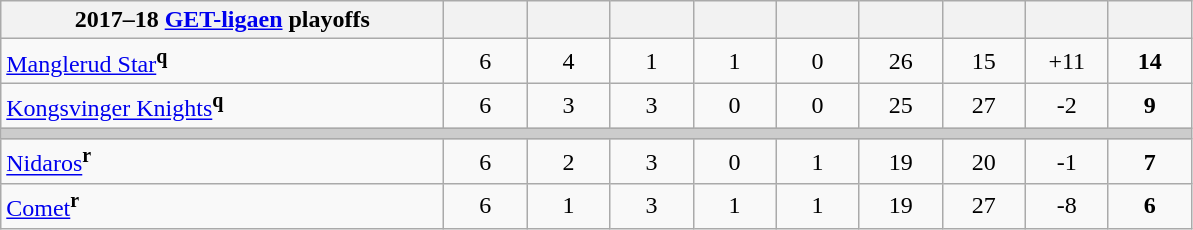<table class="wikitable">
<tr>
<th style="width:18em;">2017–18 <a href='#'>GET-ligaen</a> playoffs</th>
<th style="width:3em;"></th>
<th style="width:3em;"></th>
<th style="width:3em;"></th>
<th style="width:3em;"></th>
<th style="width:3em;"></th>
<th style="width:3em;"></th>
<th style="width:3em;"></th>
<th style="width:3em;"></th>
<th style="width:3em;"></th>
</tr>
<tr align=center>
<td align=left><a href='#'>Manglerud Star</a><sup><strong>q</strong></sup></td>
<td>6</td>
<td>4</td>
<td>1</td>
<td>1</td>
<td>0</td>
<td>26</td>
<td>15</td>
<td>+11</td>
<td><strong>14</strong></td>
</tr>
<tr align=center>
<td align=left><a href='#'>Kongsvinger Knights</a><sup><strong>q</strong></sup></td>
<td>6</td>
<td>3</td>
<td>3</td>
<td>0</td>
<td>0</td>
<td>25</td>
<td>27</td>
<td>-2</td>
<td><strong>9</strong></td>
</tr>
<tr bgcolor="#cccccc" class="unsortable">
<td colspan=10></td>
</tr>
<tr align=center>
<td align=left><a href='#'>Nidaros</a><sup><strong>r</strong></sup></td>
<td>6</td>
<td>2</td>
<td>3</td>
<td>0</td>
<td>1</td>
<td>19</td>
<td>20</td>
<td>-1</td>
<td><strong>7</strong></td>
</tr>
<tr align=center>
<td align=left><a href='#'>Comet</a><sup><strong>r</strong></sup></td>
<td>6</td>
<td>1</td>
<td>3</td>
<td>1</td>
<td>1</td>
<td>19</td>
<td>27</td>
<td>-8</td>
<td><strong>6</strong></td>
</tr>
</table>
